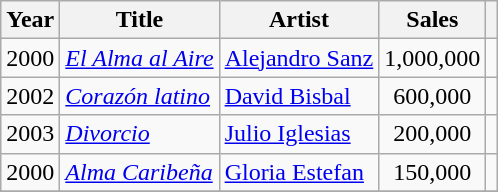<table class="wikitable sortable" style="text-align: center;">
<tr>
<th>Year</th>
<th>Title</th>
<th>Artist</th>
<th>Sales</th>
<th></th>
</tr>
<tr>
<td>2000</td>
<td style="text-align: left;"><em><a href='#'>El Alma al Aire</a></em></td>
<td style="text-align: left;"><a href='#'>Alejandro Sanz</a></td>
<td>1,000,000</td>
<td></td>
</tr>
<tr>
<td>2002</td>
<td style="text-align: left;"><em><a href='#'>Corazón latino</a></em></td>
<td style="text-align: left;"><a href='#'>David Bisbal</a></td>
<td>600,000</td>
<td></td>
</tr>
<tr>
<td>2003</td>
<td style="text-align: left;"><em><a href='#'>Divorcio</a></em></td>
<td style="text-align: left;"><a href='#'>Julio Iglesias</a></td>
<td>200,000</td>
<td></td>
</tr>
<tr>
<td>2000</td>
<td style="text-align: left;"><em><a href='#'>Alma Caribeña</a></em></td>
<td style="text-align: left;"><a href='#'>Gloria Estefan</a></td>
<td>150,000</td>
<td></td>
</tr>
<tr>
</tr>
</table>
